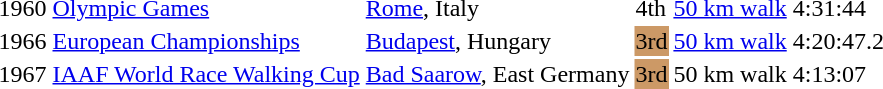<table>
<tr>
<td>1960</td>
<td><a href='#'>Olympic Games</a></td>
<td><a href='#'>Rome</a>, Italy</td>
<td>4th</td>
<td><a href='#'>50 km walk</a></td>
<td>4:31:44</td>
</tr>
<tr>
<td>1966</td>
<td><a href='#'>European Championships</a></td>
<td><a href='#'>Budapest</a>, Hungary</td>
<td bgcolor=cc9966>3rd</td>
<td><a href='#'>50 km walk</a></td>
<td>4:20:47.2</td>
</tr>
<tr>
<td>1967</td>
<td><a href='#'>IAAF World Race Walking Cup</a></td>
<td><a href='#'>Bad Saarow</a>, East Germany</td>
<td bgcolor=cc9966>3rd</td>
<td>50 km walk</td>
<td>4:13:07</td>
</tr>
</table>
